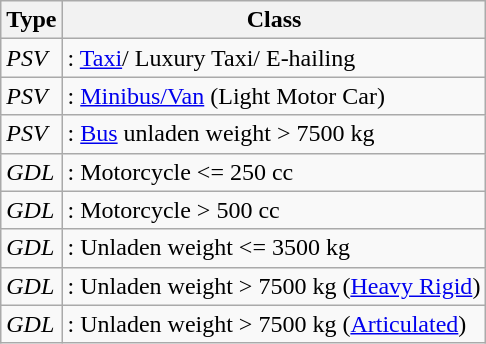<table class="wikitable">
<tr>
<th>Type</th>
<th>Class</th>
</tr>
<tr>
<td><em>PSV</em></td>
<td>: <a href='#'>Taxi</a>/ Luxury Taxi/ E-hailing<br></td>
</tr>
<tr>
<td><em>PSV</em></td>
<td>: <a href='#'>Minibus/Van</a> (Light Motor Car)<br></td>
</tr>
<tr>
<td><em>PSV</em></td>
<td>: <a href='#'>Bus</a> unladen weight > 7500 kg<br></td>
</tr>
<tr>
<td><em>GDL</em></td>
<td>: Motorcycle <= 250 cc<br></td>
</tr>
<tr>
<td><em>GDL</em></td>
<td>: Motorcycle > 500 cc<br></td>
</tr>
<tr>
<td><em>GDL</em></td>
<td>: Unladen weight <= 3500 kg<br></td>
</tr>
<tr>
<td><em>GDL</em></td>
<td>: Unladen weight > 7500 kg (<a href='#'>Heavy Rigid</a>)<br></td>
</tr>
<tr>
<td><em>GDL</em></td>
<td>: Unladen weight > 7500 kg (<a href='#'>Articulated</a>) <br></td>
</tr>
</table>
